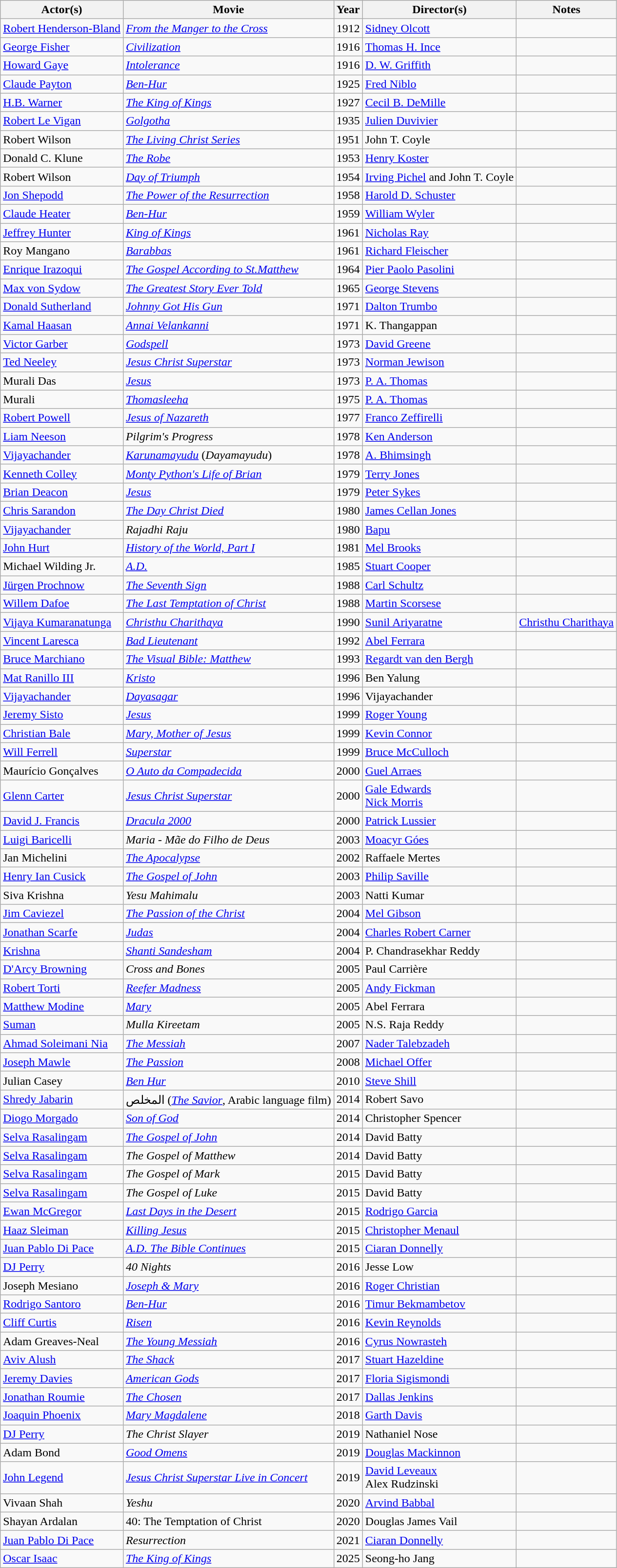<table class="wikitable sortable" border="1">
<tr>
<th>Actor(s)</th>
<th>Movie</th>
<th>Year</th>
<th>Director(s)</th>
<th>Notes</th>
</tr>
<tr>
<td><a href='#'>Robert Henderson-Bland</a></td>
<td><em><a href='#'>From the Manger to the Cross</a></em></td>
<td>1912</td>
<td><a href='#'>Sidney Olcott</a></td>
<td></td>
</tr>
<tr>
<td><a href='#'>George Fisher</a></td>
<td><em><a href='#'>Civilization</a></em></td>
<td>1916</td>
<td><a href='#'>Thomas H. Ince</a></td>
<td></td>
</tr>
<tr>
<td><a href='#'>Howard Gaye</a></td>
<td><em><a href='#'>Intolerance</a></em></td>
<td>1916</td>
<td><a href='#'>D. W. Griffith</a></td>
<td></td>
</tr>
<tr>
<td><a href='#'>Claude Payton</a></td>
<td><em><a href='#'>Ben-Hur</a></em></td>
<td>1925</td>
<td><a href='#'>Fred Niblo</a></td>
<td></td>
</tr>
<tr>
<td><a href='#'>H.B. Warner</a></td>
<td><em><a href='#'>The King of Kings</a></em></td>
<td>1927</td>
<td><a href='#'>Cecil B. DeMille</a></td>
<td></td>
</tr>
<tr>
<td><a href='#'>Robert Le Vigan</a></td>
<td><em><a href='#'>Golgotha</a></em></td>
<td>1935</td>
<td><a href='#'>Julien Duvivier</a></td>
<td></td>
</tr>
<tr>
<td>Robert Wilson</td>
<td><em><a href='#'>The Living Christ Series</a></em></td>
<td>1951</td>
<td>John T. Coyle</td>
<td></td>
</tr>
<tr>
<td>Donald C. Klune</td>
<td><em><a href='#'>The Robe</a></em></td>
<td>1953</td>
<td><a href='#'>Henry Koster</a></td>
<td></td>
</tr>
<tr>
<td>Robert Wilson</td>
<td><em><a href='#'>Day of Triumph</a></em></td>
<td>1954</td>
<td><a href='#'>Irving Pichel</a> and John T. Coyle</td>
<td></td>
</tr>
<tr>
<td><a href='#'>Jon Shepodd</a></td>
<td><em><a href='#'>The Power of the Resurrection</a></em></td>
<td>1958</td>
<td><a href='#'>Harold D. Schuster</a></td>
<td></td>
</tr>
<tr>
<td><a href='#'>Claude Heater</a></td>
<td><em><a href='#'>Ben-Hur</a></em></td>
<td>1959</td>
<td><a href='#'>William Wyler</a></td>
<td></td>
</tr>
<tr>
<td><a href='#'>Jeffrey Hunter</a></td>
<td><em><a href='#'>King of Kings</a></em></td>
<td>1961</td>
<td><a href='#'>Nicholas Ray</a></td>
<td></td>
</tr>
<tr>
<td>Roy Mangano</td>
<td><em><a href='#'>Barabbas</a></em></td>
<td>1961</td>
<td><a href='#'>Richard Fleischer</a></td>
<td></td>
</tr>
<tr>
<td><a href='#'>Enrique Irazoqui</a></td>
<td><em><a href='#'>The Gospel According to St.Matthew</a></em></td>
<td>1964</td>
<td><a href='#'>Pier Paolo Pasolini</a></td>
<td></td>
</tr>
<tr>
<td><a href='#'>Max von Sydow</a></td>
<td><em><a href='#'>The Greatest Story Ever Told</a></em></td>
<td>1965</td>
<td><a href='#'>George Stevens</a></td>
<td></td>
</tr>
<tr>
<td><a href='#'>Donald Sutherland</a></td>
<td><em><a href='#'>Johnny Got His Gun</a></em></td>
<td>1971</td>
<td><a href='#'>Dalton Trumbo</a></td>
<td></td>
</tr>
<tr>
<td><a href='#'>Kamal Haasan</a></td>
<td><em><a href='#'>Annai Velankanni</a></em></td>
<td>1971</td>
<td>K. Thangappan</td>
<td></td>
</tr>
<tr>
<td><a href='#'>Victor Garber</a></td>
<td><em><a href='#'>Godspell</a></em></td>
<td>1973</td>
<td><a href='#'>David Greene</a></td>
<td></td>
</tr>
<tr>
<td><a href='#'>Ted Neeley</a></td>
<td><em><a href='#'>Jesus Christ Superstar</a></em></td>
<td>1973</td>
<td><a href='#'>Norman Jewison</a></td>
<td></td>
</tr>
<tr>
<td>Murali Das</td>
<td><em><a href='#'>Jesus</a></em></td>
<td>1973</td>
<td><a href='#'>P. A. Thomas</a></td>
<td></td>
</tr>
<tr>
<td>Murali</td>
<td><em><a href='#'>Thomasleeha</a></em></td>
<td>1975</td>
<td><a href='#'>P. A. Thomas</a></td>
<td></td>
</tr>
<tr>
<td><a href='#'>Robert Powell</a></td>
<td><em><a href='#'>Jesus of Nazareth</a></em></td>
<td>1977</td>
<td><a href='#'>Franco Zeffirelli</a></td>
<td></td>
</tr>
<tr>
<td><a href='#'>Liam Neeson</a></td>
<td><em>Pilgrim's Progress</em></td>
<td>1978</td>
<td><a href='#'>Ken Anderson</a></td>
<td><br></td>
</tr>
<tr>
<td><a href='#'>Vijayachander</a></td>
<td><em><a href='#'>Karunamayudu</a></em> (<em>Dayamayudu</em>)</td>
<td>1978</td>
<td><a href='#'>A. Bhimsingh</a></td>
<td></td>
</tr>
<tr>
<td><a href='#'>Kenneth Colley</a></td>
<td><em><a href='#'>Monty Python's Life of Brian</a></em></td>
<td>1979</td>
<td><a href='#'>Terry Jones</a></td>
<td></td>
</tr>
<tr>
<td><a href='#'>Brian Deacon</a></td>
<td><em><a href='#'>Jesus</a></em></td>
<td>1979</td>
<td><a href='#'>Peter Sykes</a></td>
<td></td>
</tr>
<tr>
<td><a href='#'>Chris Sarandon</a></td>
<td><em><a href='#'>The Day Christ Died</a></em></td>
<td>1980</td>
<td><a href='#'>James Cellan Jones</a></td>
<td></td>
</tr>
<tr>
<td><a href='#'>Vijayachander</a></td>
<td><em>Rajadhi Raju</em></td>
<td>1980</td>
<td><a href='#'>Bapu</a></td>
<td></td>
</tr>
<tr>
<td><a href='#'>John Hurt</a></td>
<td><em><a href='#'>History of the World, Part I</a></em></td>
<td>1981</td>
<td><a href='#'>Mel Brooks</a></td>
<td></td>
</tr>
<tr>
<td>Michael Wilding Jr.</td>
<td><em><a href='#'>A.D.</a></em></td>
<td>1985</td>
<td><a href='#'>Stuart Cooper</a></td>
<td></td>
</tr>
<tr>
<td><a href='#'>Jürgen Prochnow</a></td>
<td><em><a href='#'>The Seventh Sign</a></em></td>
<td>1988</td>
<td><a href='#'>Carl Schultz</a></td>
<td></td>
</tr>
<tr>
<td><a href='#'>Willem Dafoe</a></td>
<td><em><a href='#'>The Last Temptation of Christ</a></em></td>
<td>1988</td>
<td><a href='#'>Martin Scorsese</a></td>
<td></td>
</tr>
<tr>
<td><a href='#'>Vijaya Kumaranatunga</a></td>
<td><em><a href='#'>Christhu Charithaya</a></em></td>
<td>1990</td>
<td><a href='#'>Sunil Ariyaratne</a></td>
<td><a href='#'>Christhu Charithaya</a></td>
</tr>
<tr>
<td><a href='#'>Vincent Laresca</a></td>
<td><em><a href='#'>Bad Lieutenant</a></em></td>
<td>1992</td>
<td><a href='#'>Abel Ferrara</a></td>
<td></td>
</tr>
<tr>
<td><a href='#'>Bruce Marchiano</a></td>
<td><em><a href='#'>The Visual Bible: Matthew</a></em></td>
<td>1993</td>
<td><a href='#'>Regardt van den Bergh</a></td>
<td></td>
</tr>
<tr>
<td><a href='#'>Mat Ranillo III</a></td>
<td><em><a href='#'>Kristo</a></em></td>
<td>1996</td>
<td>Ben Yalung</td>
<td></td>
</tr>
<tr>
<td><a href='#'>Vijayachander</a></td>
<td><em><a href='#'>Dayasagar</a></em></td>
<td>1996</td>
<td>Vijayachander</td>
<td></td>
</tr>
<tr>
<td><a href='#'>Jeremy Sisto</a></td>
<td><em><a href='#'>Jesus</a></em></td>
<td>1999</td>
<td><a href='#'>Roger Young</a></td>
<td></td>
</tr>
<tr>
<td><a href='#'>Christian Bale</a></td>
<td><em><a href='#'>Mary, Mother of Jesus</a></em></td>
<td>1999</td>
<td><a href='#'>Kevin Connor</a></td>
<td></td>
</tr>
<tr>
<td><a href='#'>Will Ferrell</a></td>
<td><em><a href='#'>Superstar</a></em></td>
<td>1999</td>
<td><a href='#'>Bruce McCulloch</a></td>
<td></td>
</tr>
<tr>
<td>Maurício Gonçalves</td>
<td><em><a href='#'>O Auto da Compadecida</a></em></td>
<td>2000</td>
<td><a href='#'>Guel Arraes</a></td>
<td></td>
</tr>
<tr>
<td><a href='#'>Glenn Carter</a></td>
<td><em><a href='#'>Jesus Christ Superstar</a></em></td>
<td>2000</td>
<td><a href='#'>Gale Edwards</a><br><a href='#'>Nick Morris</a></td>
<td></td>
</tr>
<tr>
<td><a href='#'>David J. Francis</a></td>
<td><em><a href='#'>Dracula 2000</a></em></td>
<td>2000</td>
<td><a href='#'>Patrick Lussier</a></td>
<td></td>
</tr>
<tr>
<td><a href='#'>Luigi Baricelli</a></td>
<td><em>Maria - Mãe do Filho de Deus</em></td>
<td>2003</td>
<td><a href='#'>Moacyr Góes</a></td>
<td></td>
</tr>
<tr>
<td>Jan Michelini</td>
<td><em><a href='#'>The Apocalypse</a></em></td>
<td>2002</td>
<td>Raffaele Mertes</td>
<td></td>
</tr>
<tr>
<td><a href='#'>Henry Ian Cusick</a></td>
<td><em><a href='#'>The Gospel of John</a></em></td>
<td>2003</td>
<td><a href='#'>Philip Saville</a></td>
<td></td>
</tr>
<tr>
<td>Siva Krishna</td>
<td><em>Yesu Mahimalu</em></td>
<td>2003</td>
<td>Natti Kumar</td>
<td></td>
</tr>
<tr>
<td><a href='#'>Jim Caviezel</a></td>
<td><em><a href='#'>The Passion of the Christ</a></em></td>
<td>2004</td>
<td><a href='#'>Mel Gibson</a></td>
<td></td>
</tr>
<tr>
<td><a href='#'>Jonathan Scarfe</a></td>
<td><em><a href='#'>Judas</a></em></td>
<td>2004</td>
<td><a href='#'>Charles Robert Carner</a></td>
<td></td>
</tr>
<tr>
<td><a href='#'>Krishna</a></td>
<td><em><a href='#'>Shanti Sandesham</a></em></td>
<td>2004</td>
<td>P. Chandrasekhar Reddy</td>
<td></td>
</tr>
<tr>
<td><a href='#'>D'Arcy Browning</a></td>
<td><em>Cross and Bones</em></td>
<td>2005</td>
<td>Paul Carrière</td>
<td></td>
</tr>
<tr>
<td><a href='#'>Robert Torti</a></td>
<td><em><a href='#'>Reefer Madness</a></em></td>
<td>2005</td>
<td><a href='#'>Andy Fickman</a></td>
<td></td>
</tr>
<tr>
<td><a href='#'>Matthew Modine</a></td>
<td><em><a href='#'>Mary</a></em></td>
<td>2005</td>
<td>Abel Ferrara</td>
<td></td>
</tr>
<tr>
<td><a href='#'>Suman</a></td>
<td><em>Mulla Kireetam</em></td>
<td>2005</td>
<td>N.S. Raja Reddy</td>
<td></td>
</tr>
<tr>
<td><a href='#'>Ahmad Soleimani Nia</a></td>
<td><em><a href='#'>The Messiah</a></em></td>
<td>2007</td>
<td><a href='#'>Nader Talebzadeh</a></td>
</tr>
<tr>
<td><a href='#'>Joseph Mawle</a></td>
<td><em><a href='#'>The Passion</a></em></td>
<td>2008</td>
<td><a href='#'>Michael Offer</a></td>
<td></td>
</tr>
<tr>
<td>Julian Casey</td>
<td><em><a href='#'>Ben Hur</a></em></td>
<td>2010</td>
<td><a href='#'>Steve Shill</a></td>
<td></td>
</tr>
<tr>
<td><a href='#'>Shredy Jabarin</a></td>
<td>المخلص (<em><a href='#'>The Savior</a></em>, Arabic language film)</td>
<td>2014</td>
<td>Robert Savo</td>
<td></td>
</tr>
<tr>
<td><a href='#'>Diogo Morgado</a></td>
<td><em><a href='#'>Son of God</a></em></td>
<td>2014</td>
<td>Christopher Spencer</td>
<td></td>
</tr>
<tr>
<td><a href='#'>Selva Rasalingam</a></td>
<td><em><a href='#'>The Gospel of John</a></em></td>
<td>2014</td>
<td>David Batty</td>
<td></td>
</tr>
<tr>
<td><a href='#'>Selva Rasalingam</a></td>
<td><em>The Gospel of Matthew</em></td>
<td>2014</td>
<td>David Batty</td>
<td></td>
</tr>
<tr>
<td><a href='#'>Selva Rasalingam</a></td>
<td><em>The Gospel of Mark</em></td>
<td>2015</td>
<td>David Batty</td>
<td></td>
</tr>
<tr>
<td><a href='#'>Selva Rasalingam</a></td>
<td><em>The Gospel of Luke</em></td>
<td>2015</td>
<td>David Batty</td>
<td></td>
</tr>
<tr>
<td><a href='#'>Ewan McGregor</a></td>
<td><em><a href='#'>Last Days in the Desert</a></em></td>
<td>2015</td>
<td><a href='#'>Rodrigo Garcia</a></td>
<td></td>
</tr>
<tr>
<td><a href='#'>Haaz Sleiman</a></td>
<td><em><a href='#'>Killing Jesus</a></em></td>
<td>2015</td>
<td><a href='#'>Christopher Menaul</a></td>
<td></td>
</tr>
<tr>
<td><a href='#'>Juan Pablo Di Pace</a></td>
<td><em><a href='#'>A.D. The Bible Continues</a></em></td>
<td>2015</td>
<td><a href='#'>Ciaran Donnelly</a></td>
<td></td>
</tr>
<tr>
<td><a href='#'>DJ Perry</a></td>
<td><em>40 Nights</em></td>
<td>2016</td>
<td>Jesse Low</td>
<td></td>
</tr>
<tr>
<td>Joseph Mesiano</td>
<td><em><a href='#'>Joseph & Mary</a></em></td>
<td>2016</td>
<td><a href='#'>Roger Christian</a></td>
<td></td>
</tr>
<tr>
<td><a href='#'>Rodrigo Santoro</a></td>
<td><em><a href='#'>Ben-Hur</a></em></td>
<td>2016</td>
<td><a href='#'>Timur Bekmambetov</a></td>
<td></td>
</tr>
<tr>
<td><a href='#'>Cliff Curtis</a></td>
<td><em><a href='#'>Risen</a></em></td>
<td>2016</td>
<td><a href='#'>Kevin Reynolds</a></td>
<td></td>
</tr>
<tr>
<td>Adam Greaves-Neal</td>
<td><em><a href='#'>The Young Messiah</a></em></td>
<td>2016</td>
<td><a href='#'>Cyrus Nowrasteh</a></td>
<td></td>
</tr>
<tr>
<td><a href='#'>Aviv Alush</a></td>
<td><em><a href='#'>The Shack</a></em></td>
<td>2017</td>
<td><a href='#'>Stuart Hazeldine</a></td>
<td></td>
</tr>
<tr>
<td><a href='#'>Jeremy Davies</a></td>
<td><em><a href='#'>American Gods</a></em></td>
<td>2017</td>
<td><a href='#'>Floria Sigismondi</a></td>
<td></td>
</tr>
<tr>
<td><a href='#'>Jonathan Roumie</a></td>
<td><em><a href='#'>The Chosen</a></em></td>
<td>2017</td>
<td><a href='#'>Dallas Jenkins</a></td>
<td></td>
</tr>
<tr>
<td><a href='#'>Joaquin Phoenix</a></td>
<td><em><a href='#'>Mary Magdalene</a></em></td>
<td>2018</td>
<td><a href='#'>Garth Davis</a></td>
<td></td>
</tr>
<tr>
<td><a href='#'>DJ Perry</a></td>
<td><em>The Christ Slayer</em></td>
<td>2019</td>
<td>Nathaniel Nose</td>
<td></td>
</tr>
<tr>
<td>Adam Bond</td>
<td><em><a href='#'>Good Omens</a></em></td>
<td>2019</td>
<td><a href='#'>Douglas Mackinnon</a></td>
<td></td>
</tr>
<tr>
<td><a href='#'>John Legend</a></td>
<td><em><a href='#'>Jesus Christ Superstar Live in Concert</a></em></td>
<td>2019</td>
<td><a href='#'>David Leveaux</a><br>Alex Rudzinski</td>
<td></td>
</tr>
<tr>
<td>Vivaan Shah</td>
<td><em>Yeshu</em></td>
<td>2020</td>
<td><a href='#'>Arvind Babbal</a></td>
<td></td>
</tr>
<tr>
<td>Shayan Ardalan</td>
<td>40: The Temptation of Christ</td>
<td>2020</td>
<td>Douglas James Vail</td>
</tr>
<tr>
<td><a href='#'>Juan Pablo Di Pace</a></td>
<td><em>Resurrection</em></td>
<td>2021</td>
<td><a href='#'>Ciaran Donnelly</a></td>
<td></td>
</tr>
<tr>
<td><a href='#'>Oscar Isaac</a></td>
<td><em><a href='#'>The King of Kings</a></em></td>
<td>2025</td>
<td>Seong-ho Jang</td>
<td></td>
</tr>
</table>
